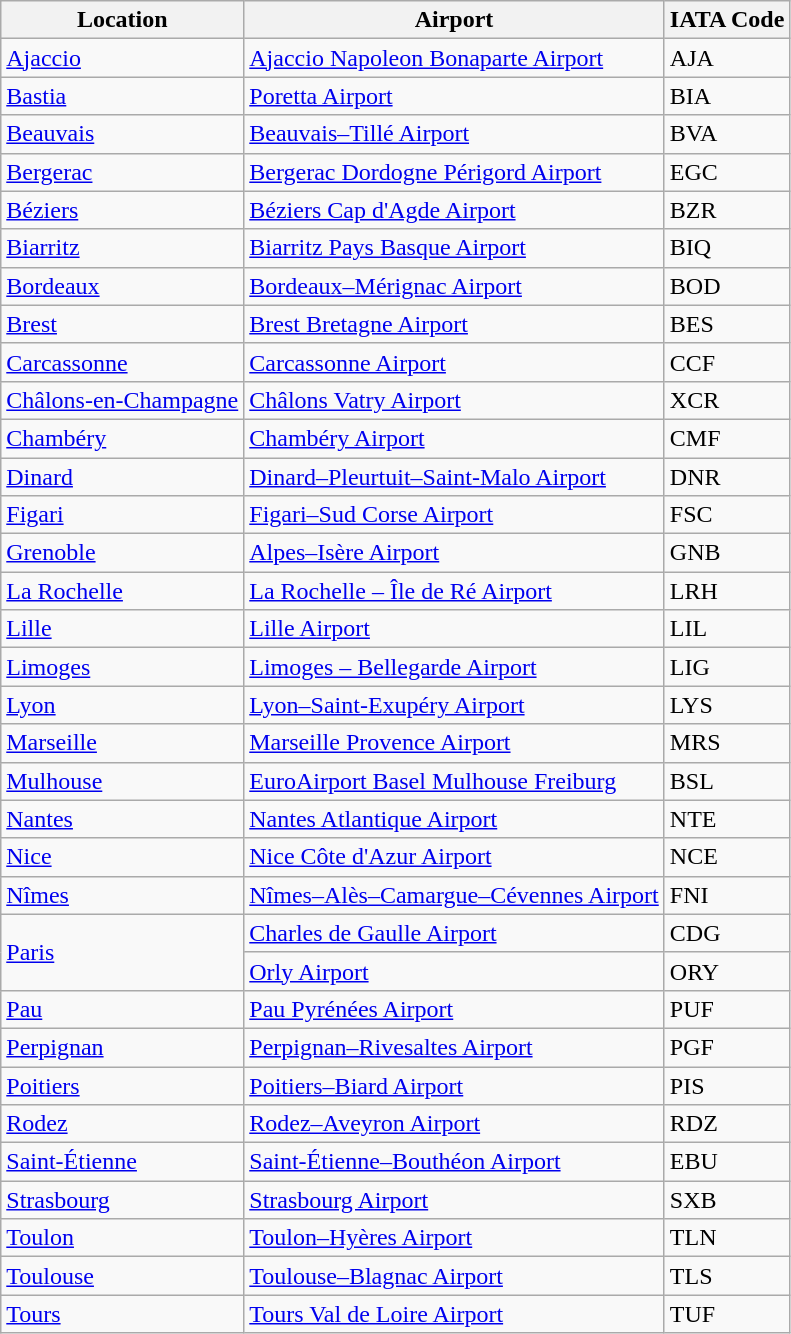<table class="wikitable sortable">
<tr>
<th>Location</th>
<th>Airport</th>
<th>IATA Code</th>
</tr>
<tr>
<td><a href='#'>Ajaccio</a></td>
<td><a href='#'>Ajaccio Napoleon Bonaparte Airport</a></td>
<td>AJA</td>
</tr>
<tr>
<td><a href='#'>Bastia</a></td>
<td><a href='#'>Poretta Airport</a></td>
<td>BIA</td>
</tr>
<tr>
<td><a href='#'>Beauvais</a></td>
<td><a href='#'>Beauvais–Tillé Airport</a></td>
<td>BVA</td>
</tr>
<tr>
<td><a href='#'>Bergerac</a></td>
<td><a href='#'>Bergerac Dordogne Périgord Airport</a></td>
<td>EGC</td>
</tr>
<tr>
<td><a href='#'>Béziers</a></td>
<td><a href='#'>Béziers Cap d'Agde Airport</a></td>
<td>BZR</td>
</tr>
<tr>
<td><a href='#'>Biarritz</a></td>
<td><a href='#'>Biarritz Pays Basque Airport</a></td>
<td>BIQ</td>
</tr>
<tr>
<td><a href='#'>Bordeaux</a></td>
<td><a href='#'>Bordeaux–Mérignac Airport</a></td>
<td>BOD</td>
</tr>
<tr>
<td><a href='#'>Brest</a></td>
<td><a href='#'>Brest Bretagne Airport</a></td>
<td>BES</td>
</tr>
<tr>
<td><a href='#'>Carcassonne</a></td>
<td><a href='#'>Carcassonne Airport</a></td>
<td>CCF</td>
</tr>
<tr>
<td><a href='#'>Châlons-en-Champagne</a></td>
<td><a href='#'>Châlons Vatry Airport</a></td>
<td>XCR</td>
</tr>
<tr>
<td><a href='#'>Chambéry</a></td>
<td><a href='#'>Chambéry Airport</a></td>
<td>CMF</td>
</tr>
<tr>
<td><a href='#'>Dinard</a></td>
<td><a href='#'>Dinard–Pleurtuit–Saint-Malo Airport</a></td>
<td>DNR</td>
</tr>
<tr>
<td><a href='#'>Figari</a></td>
<td><a href='#'>Figari–Sud Corse Airport</a></td>
<td>FSC</td>
</tr>
<tr>
<td><a href='#'>Grenoble</a></td>
<td><a href='#'>Alpes–Isère Airport</a></td>
<td>GNB</td>
</tr>
<tr>
<td><a href='#'>La Rochelle</a></td>
<td><a href='#'>La Rochelle – Île de Ré Airport</a></td>
<td>LRH</td>
</tr>
<tr>
<td><a href='#'>Lille</a></td>
<td><a href='#'>Lille Airport</a></td>
<td>LIL</td>
</tr>
<tr>
<td><a href='#'>Limoges</a></td>
<td><a href='#'>Limoges – Bellegarde Airport</a></td>
<td>LIG</td>
</tr>
<tr>
<td><a href='#'>Lyon</a></td>
<td><a href='#'>Lyon–Saint-Exupéry Airport</a></td>
<td>LYS</td>
</tr>
<tr>
<td><a href='#'>Marseille</a></td>
<td><a href='#'>Marseille Provence Airport</a></td>
<td>MRS</td>
</tr>
<tr>
<td><a href='#'>Mulhouse</a></td>
<td><a href='#'>EuroAirport Basel Mulhouse Freiburg</a></td>
<td>BSL</td>
</tr>
<tr>
<td><a href='#'>Nantes</a></td>
<td><a href='#'>Nantes Atlantique Airport</a></td>
<td>NTE</td>
</tr>
<tr>
<td><a href='#'>Nice</a></td>
<td><a href='#'>Nice Côte d'Azur Airport</a></td>
<td>NCE</td>
</tr>
<tr>
<td><a href='#'>Nîmes</a></td>
<td><a href='#'>Nîmes–Alès–Camargue–Cévennes Airport</a></td>
<td>FNI</td>
</tr>
<tr>
<td rowspan=2><a href='#'>Paris</a></td>
<td><a href='#'>Charles de Gaulle Airport</a></td>
<td>CDG</td>
</tr>
<tr>
<td><a href='#'>Orly Airport</a></td>
<td>ORY</td>
</tr>
<tr>
<td><a href='#'>Pau</a></td>
<td><a href='#'>Pau Pyrénées Airport</a></td>
<td>PUF</td>
</tr>
<tr>
<td><a href='#'>Perpignan</a></td>
<td><a href='#'>Perpignan–Rivesaltes Airport</a></td>
<td>PGF</td>
</tr>
<tr>
<td><a href='#'>Poitiers</a></td>
<td><a href='#'>Poitiers–Biard Airport</a></td>
<td>PIS</td>
</tr>
<tr>
<td><a href='#'>Rodez</a></td>
<td><a href='#'>Rodez–Aveyron Airport</a></td>
<td>RDZ</td>
</tr>
<tr>
<td><a href='#'>Saint-Étienne</a></td>
<td><a href='#'>Saint-Étienne–Bouthéon Airport</a></td>
<td>EBU</td>
</tr>
<tr>
<td><a href='#'>Strasbourg</a></td>
<td><a href='#'>Strasbourg Airport</a></td>
<td>SXB</td>
</tr>
<tr>
<td><a href='#'>Toulon</a></td>
<td><a href='#'>Toulon–Hyères Airport</a></td>
<td>TLN</td>
</tr>
<tr>
<td><a href='#'>Toulouse</a></td>
<td><a href='#'>Toulouse–Blagnac Airport</a></td>
<td>TLS</td>
</tr>
<tr>
<td><a href='#'>Tours</a></td>
<td><a href='#'>Tours Val de Loire Airport</a></td>
<td>TUF</td>
</tr>
</table>
